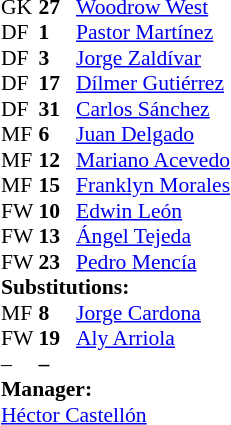<table style = "font-size: 90%" cellspacing = "0" cellpadding = "0">
<tr>
<td colspan = 4></td>
</tr>
<tr>
<th style="width:25px;"></th>
<th style="width:25px;"></th>
</tr>
<tr>
<td>GK</td>
<td><strong>27</strong></td>
<td> <a href='#'>Woodrow West</a></td>
</tr>
<tr>
<td>DF</td>
<td><strong>1</strong></td>
<td> <a href='#'>Pastor Martínez</a></td>
</tr>
<tr>
<td>DF</td>
<td><strong>3</strong></td>
<td> <a href='#'>Jorge Zaldívar</a></td>
</tr>
<tr>
<td>DF</td>
<td><strong>17</strong></td>
<td> <a href='#'>Dílmer Gutiérrez</a></td>
</tr>
<tr>
<td>DF</td>
<td><strong>31</strong></td>
<td> <a href='#'>Carlos Sánchez</a></td>
</tr>
<tr>
<td>MF</td>
<td><strong>6</strong></td>
<td> <a href='#'>Juan Delgado</a></td>
</tr>
<tr>
<td>MF</td>
<td><strong>12</strong></td>
<td> <a href='#'>Mariano Acevedo</a></td>
<td></td>
<td></td>
</tr>
<tr>
<td>MF</td>
<td><strong>15</strong></td>
<td> <a href='#'>Franklyn Morales</a></td>
<td></td>
<td></td>
</tr>
<tr>
<td>FW</td>
<td><strong>10</strong></td>
<td> <a href='#'>Edwin León</a></td>
<td></td>
<td></td>
</tr>
<tr>
<td>FW</td>
<td><strong>13</strong></td>
<td> <a href='#'>Ángel Tejeda</a></td>
</tr>
<tr>
<td>FW</td>
<td><strong>23</strong></td>
<td> <a href='#'>Pedro Mencía</a></td>
<td></td>
<td></td>
</tr>
<tr>
<td colspan = 3><strong>Substitutions:</strong></td>
</tr>
<tr>
<td>MF</td>
<td><strong>8</strong></td>
<td> <a href='#'>Jorge Cardona</a></td>
<td></td>
<td></td>
</tr>
<tr>
<td>FW</td>
<td><strong>19</strong></td>
<td> <a href='#'>Aly Arriola</a></td>
<td></td>
<td></td>
</tr>
<tr>
<td>–</td>
<td><strong>–</strong></td>
<td></td>
</tr>
<tr>
<td colspan = 3><strong>Manager:</strong></td>
</tr>
<tr>
<td colspan = 3> <a href='#'>Héctor Castellón</a></td>
</tr>
</table>
